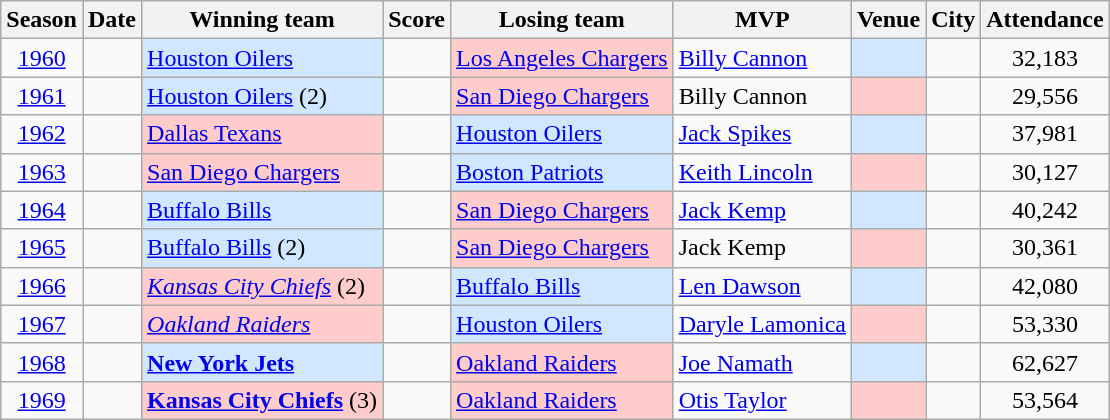<table class="wikitable sortable">
<tr>
<th scope="col">Season</th>
<th scope="col">Date</th>
<th scope="col">Winning team</th>
<th scope="col">Score</th>
<th scope="col">Losing team</th>
<th scope="col">MVP</th>
<th scope="col">Venue</th>
<th scope="col">City</th>
<th scope="col">Attendance</th>
</tr>
<tr>
<td style="text-align:center;"><a href='#'>1960</a></td>
<td style="text-align:right;"></td>
<td style="background-color:#D0E7FF;"><a href='#'>Houston Oilers</a></td>
<td style="text-align:center;"></td>
<td style="background-color:#FFCCCC;"><a href='#'>Los Angeles Chargers</a></td>
<td><a href='#'>Billy Cannon</a></td>
<td style="background-color:#D0E7FF;"></td>
<td></td>
<td style="text-align:center;">32,183</td>
</tr>
<tr>
<td style="text-align:center;"><a href='#'>1961</a></td>
<td style="text-align:right;"></td>
<td style="background-color:#D0E7FF;"><a href='#'>Houston Oilers</a> (2)</td>
<td style="text-align:center;"></td>
<td style="background-color:#FFCCCC;"><a href='#'>San Diego Chargers</a></td>
<td>Billy Cannon</td>
<td style="background-color:#FFCCCC;"></td>
<td></td>
<td style="text-align:center;">29,556</td>
</tr>
<tr>
<td style="text-align:center;"><a href='#'>1962</a></td>
<td style="text-align:right;"></td>
<td style="background-color:#FFCCCC;"><a href='#'>Dallas Texans</a></td>
<td style="text-align:center;"></td>
<td style="background-color:#D0E7FF;"><a href='#'>Houston Oilers</a></td>
<td><a href='#'>Jack Spikes</a></td>
<td style="background-color:#D0E7FF;"></td>
<td></td>
<td style="text-align:center;">37,981</td>
</tr>
<tr>
<td style="text-align:center;"><a href='#'>1963</a></td>
<td style="text-align:right;"></td>
<td style="background-color:#FFCCCC;"><a href='#'>San Diego Chargers</a></td>
<td style="text-align:center;"></td>
<td style="background-color:#D0E7FF;"><a href='#'>Boston Patriots</a></td>
<td><a href='#'>Keith Lincoln</a></td>
<td style="background-color:#FFCCCC;"></td>
<td></td>
<td style="text-align:center;">30,127</td>
</tr>
<tr>
<td style="text-align:center;"><a href='#'>1964</a></td>
<td style="text-align:right;"></td>
<td style="background-color:#D0E7FF;"><a href='#'>Buffalo Bills</a></td>
<td style="text-align:center;"></td>
<td style="background-color:#FFCCCC;"><a href='#'>San Diego Chargers</a></td>
<td><a href='#'>Jack Kemp</a></td>
<td style="background-color:#D0E7FF;"></td>
<td></td>
<td style="text-align:center;">40,242</td>
</tr>
<tr>
<td style="text-align:center;"><a href='#'>1965</a></td>
<td style="text-align:right;"></td>
<td style="background-color:#D0E7FF;"><a href='#'>Buffalo Bills</a> (2)</td>
<td style="text-align:center;"></td>
<td style="background-color:#FFCCCC;"><a href='#'>San Diego Chargers</a></td>
<td>Jack Kemp</td>
<td style="background-color:#FFCCCC;"></td>
<td></td>
<td style="text-align:center;">30,361</td>
</tr>
<tr>
<td style="text-align:center;"><a href='#'>1966</a></td>
<td style="text-align:right;"></td>
<td style="background-color:#FFCCCC;"><em><a href='#'>Kansas City Chiefs</a></em> (2)</td>
<td style="text-align:center;"></td>
<td style="background-color:#D0E7FF;"><a href='#'>Buffalo Bills</a></td>
<td><a href='#'>Len Dawson</a></td>
<td style="background-color:#D0E7FF;"></td>
<td></td>
<td style="text-align:center;">42,080</td>
</tr>
<tr>
<td style="text-align:center;"><a href='#'>1967</a></td>
<td style="text-align:right;"></td>
<td style="background-color:#FFCCCC;"><em><a href='#'>Oakland Raiders</a></em></td>
<td style="text-align:center;"></td>
<td style="background-color:#D0E7FF;"><a href='#'>Houston Oilers</a></td>
<td><a href='#'>Daryle Lamonica</a></td>
<td style="background-color:#FFCCCC;"></td>
<td></td>
<td style="text-align:center;">53,330</td>
</tr>
<tr>
<td style="text-align:center;"><a href='#'>1968</a></td>
<td style="text-align:right;"></td>
<td style="background-color:#D0E7FF;"><strong><a href='#'>New York Jets</a></strong></td>
<td style="text-align:center;"></td>
<td style="background-color:#FFCCCC;"><a href='#'>Oakland Raiders</a></td>
<td><a href='#'>Joe Namath</a></td>
<td style="background-color:#D0E7FF;"></td>
<td></td>
<td style="text-align:center;">62,627</td>
</tr>
<tr>
<td style="text-align:center;"><a href='#'>1969</a></td>
<td style="text-align:right;"></td>
<td style="background-color:#FFCCCC;"><strong><a href='#'>Kansas City Chiefs</a></strong> (3)</td>
<td style="text-align:center;"></td>
<td style="background-color:#FFCCCC;"><a href='#'>Oakland Raiders</a></td>
<td><a href='#'>Otis Taylor</a></td>
<td style="background-color:#FFCCCC;"></td>
<td></td>
<td style="text-align:center;">53,564</td>
</tr>
</table>
